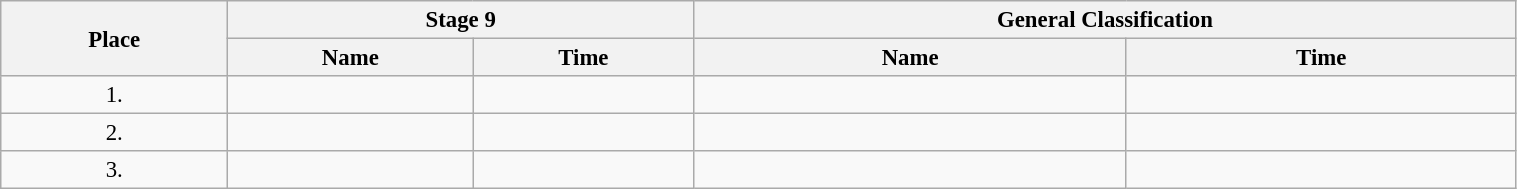<table class=wikitable style="font-size:95%" width="80%">
<tr>
<th rowspan="2">Place</th>
<th colspan="2">Stage 9</th>
<th colspan="2">General Classification</th>
</tr>
<tr>
<th>Name</th>
<th>Time</th>
<th>Name</th>
<th>Time</th>
</tr>
<tr>
<td align="center">1.</td>
<td></td>
<td></td>
<td></td>
<td></td>
</tr>
<tr>
<td align="center">2.</td>
<td></td>
<td></td>
<td></td>
<td></td>
</tr>
<tr>
<td align="center">3.</td>
<td></td>
<td></td>
<td></td>
<td></td>
</tr>
</table>
